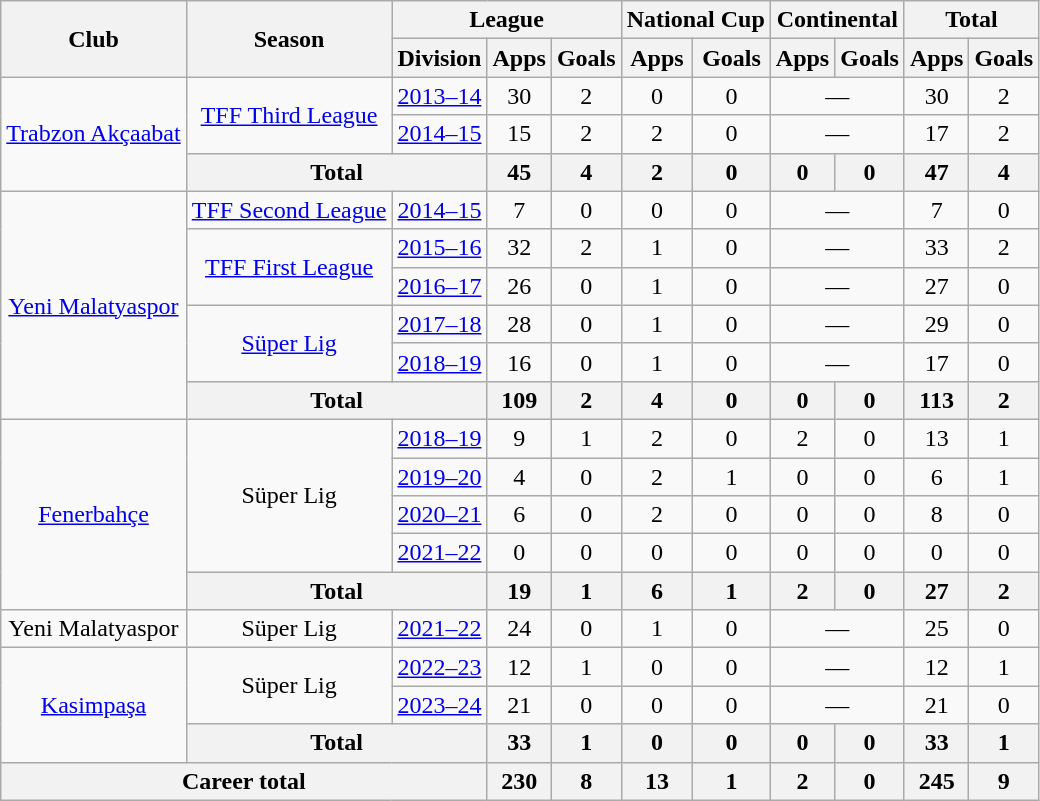<table class="wikitable", style="text-align:center">
<tr>
<th rowspan="2">Club</th>
<th rowspan="2">Season</th>
<th colspan="3">League</th>
<th colspan="2">National Cup</th>
<th colspan="2">Continental</th>
<th colspan="2">Total</th>
</tr>
<tr>
<th>Division</th>
<th>Apps</th>
<th>Goals</th>
<th>Apps</th>
<th>Goals</th>
<th>Apps</th>
<th>Goals</th>
<th>Apps</th>
<th>Goals</th>
</tr>
<tr>
<td rowspan="3"><a href='#'>Trabzon Akçaabat</a></td>
<td rowspan="2"><a href='#'>TFF Third League</a></td>
<td><a href='#'>2013–14</a></td>
<td>30</td>
<td>2</td>
<td>0</td>
<td>0</td>
<td colspan="2">—</td>
<td>30</td>
<td>2</td>
</tr>
<tr>
<td><a href='#'>2014–15</a></td>
<td>15</td>
<td>2</td>
<td>2</td>
<td>0</td>
<td colspan="2">—</td>
<td>17</td>
<td>2</td>
</tr>
<tr>
<th colspan="2">Total</th>
<th>45</th>
<th>4</th>
<th>2</th>
<th>0</th>
<th>0</th>
<th>0</th>
<th>47</th>
<th>4</th>
</tr>
<tr>
<td rowspan="6"><a href='#'>Yeni Malatyaspor</a></td>
<td><a href='#'>TFF Second League</a></td>
<td><a href='#'>2014–15</a></td>
<td>7</td>
<td>0</td>
<td>0</td>
<td>0</td>
<td colspan="2">—</td>
<td>7</td>
<td>0</td>
</tr>
<tr>
<td rowspan="2"><a href='#'>TFF First League</a></td>
<td><a href='#'>2015–16</a></td>
<td>32</td>
<td>2</td>
<td>1</td>
<td>0</td>
<td colspan="2">—</td>
<td>33</td>
<td>2</td>
</tr>
<tr>
<td><a href='#'>2016–17</a></td>
<td>26</td>
<td>0</td>
<td>1</td>
<td>0</td>
<td colspan="2">—</td>
<td>27</td>
<td>0</td>
</tr>
<tr>
<td rowspan="2"><a href='#'>Süper Lig</a></td>
<td><a href='#'>2017–18</a></td>
<td>28</td>
<td>0</td>
<td>1</td>
<td>0</td>
<td colspan="2">—</td>
<td>29</td>
<td>0</td>
</tr>
<tr>
<td><a href='#'>2018–19</a></td>
<td>16</td>
<td>0</td>
<td>1</td>
<td>0</td>
<td colspan="2">—</td>
<td>17</td>
<td>0</td>
</tr>
<tr>
<th colspan="2">Total</th>
<th>109</th>
<th>2</th>
<th>4</th>
<th>0</th>
<th>0</th>
<th>0</th>
<th>113</th>
<th>2</th>
</tr>
<tr>
<td rowspan="5"><a href='#'>Fenerbahçe</a></td>
<td rowspan="4">Süper Lig</td>
<td><a href='#'>2018–19</a></td>
<td>9</td>
<td>1</td>
<td>2</td>
<td>0</td>
<td>2</td>
<td>0</td>
<td>13</td>
<td>1</td>
</tr>
<tr>
<td><a href='#'>2019–20</a></td>
<td>4</td>
<td>0</td>
<td>2</td>
<td>1</td>
<td>0</td>
<td>0</td>
<td>6</td>
<td>1</td>
</tr>
<tr>
<td><a href='#'>2020–21</a></td>
<td>6</td>
<td>0</td>
<td>2</td>
<td>0</td>
<td>0</td>
<td>0</td>
<td>8</td>
<td>0</td>
</tr>
<tr>
<td><a href='#'>2021–22</a></td>
<td>0</td>
<td>0</td>
<td>0</td>
<td>0</td>
<td>0</td>
<td>0</td>
<td>0</td>
<td>0</td>
</tr>
<tr>
<th colspan="2">Total</th>
<th>19</th>
<th>1</th>
<th>6</th>
<th>1</th>
<th>2</th>
<th>0</th>
<th>27</th>
<th>2</th>
</tr>
<tr>
<td>Yeni Malatyaspor</td>
<td>Süper Lig</td>
<td><a href='#'>2021–22</a></td>
<td>24</td>
<td>0</td>
<td>1</td>
<td>0</td>
<td colspan="2">—</td>
<td>25</td>
<td>0</td>
</tr>
<tr>
<td rowspan="3"><a href='#'>Kasimpaşa</a></td>
<td rowspan="2">Süper Lig</td>
<td><a href='#'>2022–23</a></td>
<td>12</td>
<td>1</td>
<td>0</td>
<td>0</td>
<td colspan="2">—</td>
<td>12</td>
<td>1</td>
</tr>
<tr>
<td><a href='#'>2023–24</a></td>
<td>21</td>
<td>0</td>
<td>0</td>
<td>0</td>
<td colspan="2">—</td>
<td>21</td>
<td>0</td>
</tr>
<tr>
<th colspan="2">Total</th>
<th>33</th>
<th>1</th>
<th>0</th>
<th>0</th>
<th>0</th>
<th>0</th>
<th>33</th>
<th>1</th>
</tr>
<tr>
<th colspan="3">Career total</th>
<th>230</th>
<th>8</th>
<th>13</th>
<th>1</th>
<th>2</th>
<th>0</th>
<th>245</th>
<th>9</th>
</tr>
</table>
